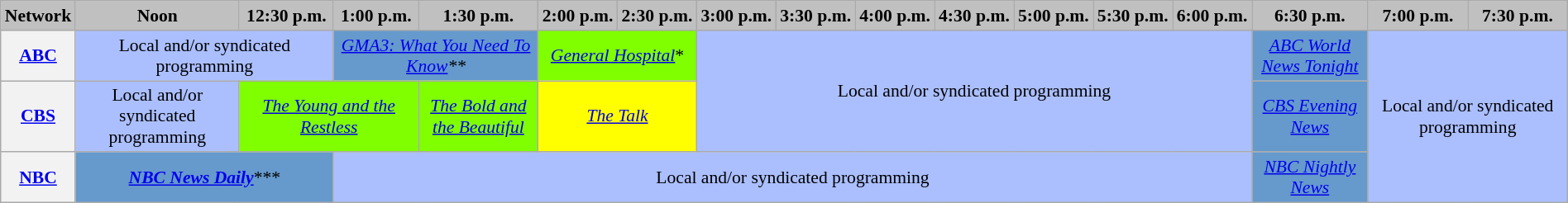<table class="wikitable" style="width:100%;margin-right:0;font-size:90%;text-align:center">
<tr>
<th style="background:#C0C0C0; width:1.5%; text-align:center;">Network</th>
<th style="background:#C0C0C0; text-align:center;">Noon</th>
<th style="background:#C0C0C0; text-align:center;">12:30 p.m.</th>
<th style="background:#C0C0C0; text-align:center;">1:00 p.m.</th>
<th style="background:#C0C0C0; text-align:center;">1:30 p.m.</th>
<th style="background:#C0C0C0; text-align:center;">2:00 p.m.</th>
<th style="background:#C0C0C0; text-align:center;">2:30 p.m.</th>
<th style="background:#C0C0C0; text-align:center;">3:00 p.m.</th>
<th style="background:#C0C0C0; text-align:center;">3:30 p.m.</th>
<th style="background:#C0C0C0; text-align:center;">4:00 p.m.</th>
<th style="background:#C0C0C0; text-align:center;">4:30 p.m.</th>
<th style="background:#C0C0C0; text-align:center;">5:00 p.m.</th>
<th style="background:#C0C0C0; text-align:center;">5:30 p.m.</th>
<th style="background:#C0C0C0; text-align:center;">6:00 p.m.</th>
<th style="background:#C0C0C0; text-align:center;">6:30 p.m.</th>
<th style="background:#C0C0C0; text-align:center;">7:00 p.m.</th>
<th style="background:#C0C0C0; text-align:center;">7:30 p.m.</th>
</tr>
<tr>
<th><a href='#'>ABC</a></th>
<td colspan="2" style="background:#abbfff;">Local and/or syndicated programming</td>
<td colspan="2" style="background: #6699CC;"><em><a href='#'>GMA3: What You Need To Know</a>**</em></td>
<td colspan="2" style="background: chartreuse"><em><a href='#'>General Hospital</a></em>*</td>
<td colspan="7" rowspan="2" style="background:#abbfff;">Local and/or syndicated programming</td>
<td style="background: #6699CC"><em><a href='#'>ABC World News Tonight</a></em></td>
<td colspan="2" rowspan="3" style="background:#abbfff;">Local and/or syndicated programming</td>
</tr>
<tr>
<th><a href='#'>CBS</a></th>
<td style="background:#abbfff;">Local and/or syndicated programming</td>
<td colspan="2" style="background: chartreuse"><em><a href='#'>The Young and the Restless</a></em></td>
<td style="background: chartreuse"><em><a href='#'>The Bold and the Beautiful</a></em></td>
<td colspan="2" style="background:#ffff00;"><em><a href='#'>The Talk</a></em></td>
<td style="background: #6699CC;"><em><a href='#'>CBS Evening News</a></em></td>
</tr>
<tr>
<th><a href='#'>NBC</a></th>
<td colspan="2" style="background: #6699CC;"><strong><em><a href='#'>NBC News Daily</a></em></strong>***</td>
<td colspan="11" style="background:#abbfff;">Local and/or syndicated programming</td>
<td style="background: #6699CC;"><em><a href='#'>NBC Nightly News</a></em></td>
</tr>
</table>
